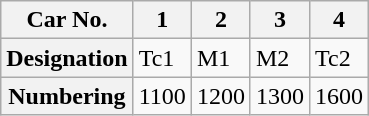<table class="wikitable">
<tr>
<th>Car No.</th>
<th>1</th>
<th>2</th>
<th>3</th>
<th>4</th>
</tr>
<tr>
<th>Designation</th>
<td>Tc1</td>
<td>M1</td>
<td>M2</td>
<td>Tc2</td>
</tr>
<tr>
<th>Numbering</th>
<td>1100</td>
<td>1200</td>
<td>1300</td>
<td>1600</td>
</tr>
</table>
